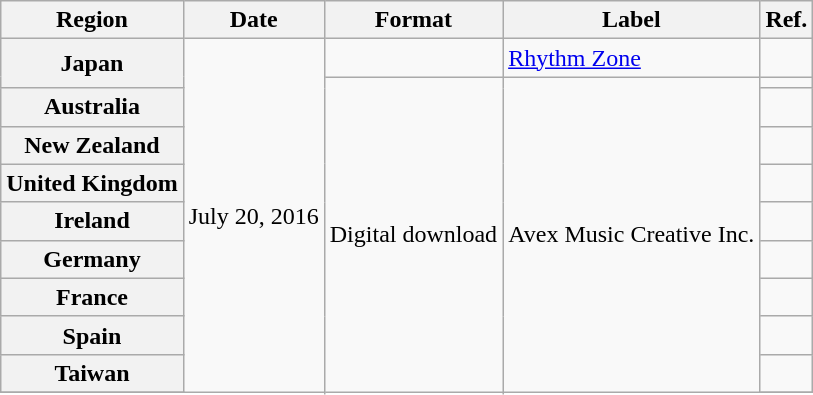<table class="wikitable plainrowheaders">
<tr>
<th scope="col">Region</th>
<th scope="col">Date</th>
<th scope="col">Format</th>
<th scope="col">Label</th>
<th scope="col">Ref.</th>
</tr>
<tr>
<th scope="row" rowspan="2">Japan</th>
<td rowspan="11">July 20, 2016</td>
<td></td>
<td><a href='#'>Rhythm Zone</a></td>
<td></td>
</tr>
<tr>
<td rowspan="10">Digital download</td>
<td rowspan="10">Avex Music Creative Inc.</td>
<td></td>
</tr>
<tr>
<th scope="row">Australia</th>
<td></td>
</tr>
<tr>
<th scope="row">New Zealand</th>
<td></td>
</tr>
<tr>
<th scope="row">United Kingdom</th>
<td></td>
</tr>
<tr>
<th scope="row">Ireland</th>
<td></td>
</tr>
<tr>
<th scope="row">Germany</th>
<td></td>
</tr>
<tr>
<th scope="row">France</th>
<td></td>
</tr>
<tr>
<th scope="row">Spain</th>
<td></td>
</tr>
<tr>
<th scope="row">Taiwan</th>
<td></td>
</tr>
<tr>
</tr>
</table>
